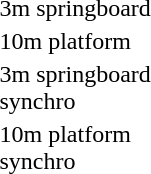<table>
<tr>
<td>3m springboard</td>
<td></td>
<td></td>
<td></td>
</tr>
<tr>
<td>10m platform</td>
<td></td>
<td></td>
<td></td>
</tr>
<tr>
<td>3m springboard<br>synchro</td>
<td></td>
<td></td>
<td></td>
</tr>
<tr>
<td>10m platform<br>synchro</td>
<td></td>
<td></td>
<td></td>
</tr>
</table>
